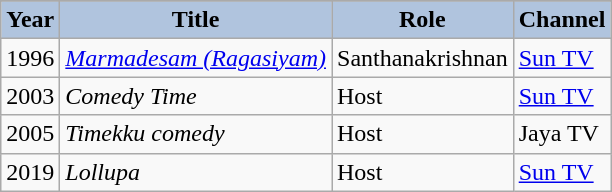<table class="wikitable">
<tr>
</tr>
<tr style="text-align:center;">
<th style="background:#B0C4DE;">Year</th>
<th style="background:#B0C4DE;">Title</th>
<th style="background:#B0C4DE;">Role</th>
<th style="background:#B0C4DE;">Channel</th>
</tr>
<tr>
<td>1996</td>
<td><em><a href='#'>Marmadesam (Ragasiyam)</a></em></td>
<td>Santhanakrishnan</td>
<td><a href='#'>Sun TV</a></td>
</tr>
<tr>
<td>2003</td>
<td><em>Comedy Time</em></td>
<td>Host</td>
<td><a href='#'>Sun TV</a></td>
</tr>
<tr>
<td>2005</td>
<td><em>Timekku comedy</em></td>
<td>Host</td>
<td>Jaya TV</td>
</tr>
<tr>
<td>2019</td>
<td><em>Lollupa</em></td>
<td>Host</td>
<td><a href='#'>Sun TV</a></td>
</tr>
</table>
